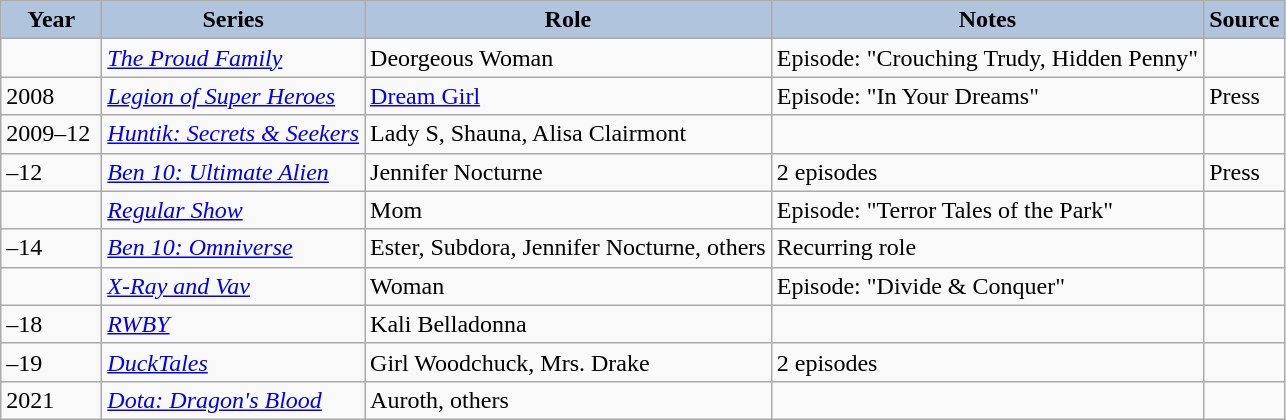<table class="wikitable sortable plainrowheaders">
<tr>
<th style="background:#b0c4de; width:60px;">Year </th>
<th style="background:#b0c4de;">Series</th>
<th style="background:#b0c4de;">Role</th>
<th style="background:#b0c4de;" class="unsortable">Notes </th>
<th style="background:#b0c4de;" class="unsortable">Source</th>
</tr>
<tr>
<td></td>
<td><em><a href='#'>The Proud Family</a></em></td>
<td>Deorgeous Woman</td>
<td>Episode: "Crouching Trudy, Hidden Penny"</td>
<td></td>
</tr>
<tr>
<td>2008</td>
<td><em><a href='#'>Legion of Super Heroes</a></em></td>
<td><a href='#'>Dream Girl</a></td>
<td>Episode: "In Your Dreams"</td>
<td>Press</td>
</tr>
<tr>
<td>2009–12</td>
<td><em><a href='#'>Huntik: Secrets & Seekers</a></em></td>
<td>Lady S, Shauna, Alisa Clairmont</td>
<td></td>
</tr>
<tr>
<td>–12</td>
<td><em><a href='#'>Ben 10: Ultimate Alien</a></em></td>
<td>Jennifer Nocturne</td>
<td>2 episodes</td>
<td>Press</td>
</tr>
<tr>
<td></td>
<td><em><a href='#'>Regular Show</a></em></td>
<td>Mom</td>
<td>Episode: "Terror Tales of the Park"</td>
<td></td>
</tr>
<tr>
<td>–14</td>
<td><em><a href='#'>Ben 10: Omniverse</a></em></td>
<td>Ester, Subdora, Jennifer Nocturne, others</td>
<td>Recurring role</td>
<td></td>
</tr>
<tr>
<td></td>
<td><em><a href='#'>X-Ray and Vav</a></em></td>
<td>Woman</td>
<td>Episode: "Divide & Conquer"</td>
<td></td>
</tr>
<tr>
<td>–18</td>
<td><em><a href='#'>RWBY</a></em></td>
<td>Kali Belladonna</td>
<td></td>
<td></td>
</tr>
<tr>
<td>–19</td>
<td><em><a href='#'>DuckTales</a></em></td>
<td>Girl Woodchuck, Mrs. Drake</td>
<td>2 episodes</td>
<td></td>
</tr>
<tr>
<td>2021</td>
<td><em><a href='#'>Dota: Dragon's Blood</a></em></td>
<td>Auroth, others</td>
<td></td>
<td></td>
</tr>
</table>
